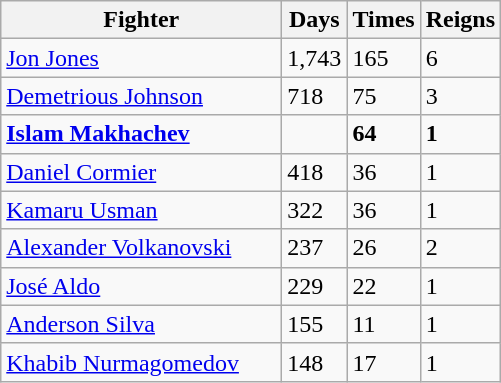<table class="wikitable sortable">
<tr>
<th width="180">Fighter</th>
<th>Days</th>
<th>Times</th>
<th>Reigns</th>
</tr>
<tr>
<td> <a href='#'>Jon Jones</a></td>
<td>1,743</td>
<td>165</td>
<td>6</td>
</tr>
<tr>
<td> <a href='#'>Demetrious Johnson</a></td>
<td>718</td>
<td>75</td>
<td>3</td>
</tr>
<tr>
<td align="left"><strong> <a href='#'>Islam Makhachev</a></strong></td>
<td><strong></strong></td>
<td><strong>64</strong></td>
<td><strong>1</strong></td>
</tr>
<tr>
<td> <a href='#'>Daniel Cormier</a></td>
<td>418</td>
<td>36</td>
<td>1</td>
</tr>
<tr>
<td> <a href='#'>Kamaru Usman</a></td>
<td>322</td>
<td>36</td>
<td>1</td>
</tr>
<tr>
<td> <a href='#'>Alexander Volkanovski</a></td>
<td>237</td>
<td>26</td>
<td>2</td>
</tr>
<tr>
<td align="left"> <a href='#'>José Aldo</a></td>
<td>229</td>
<td>22</td>
<td>1</td>
</tr>
<tr>
<td> <a href='#'>Anderson Silva</a></td>
<td>155</td>
<td>11</td>
<td>1</td>
</tr>
<tr>
<td align="left"> <a href='#'>Khabib Nurmagomedov</a></td>
<td>148</td>
<td>17</td>
<td>1</td>
</tr>
</table>
